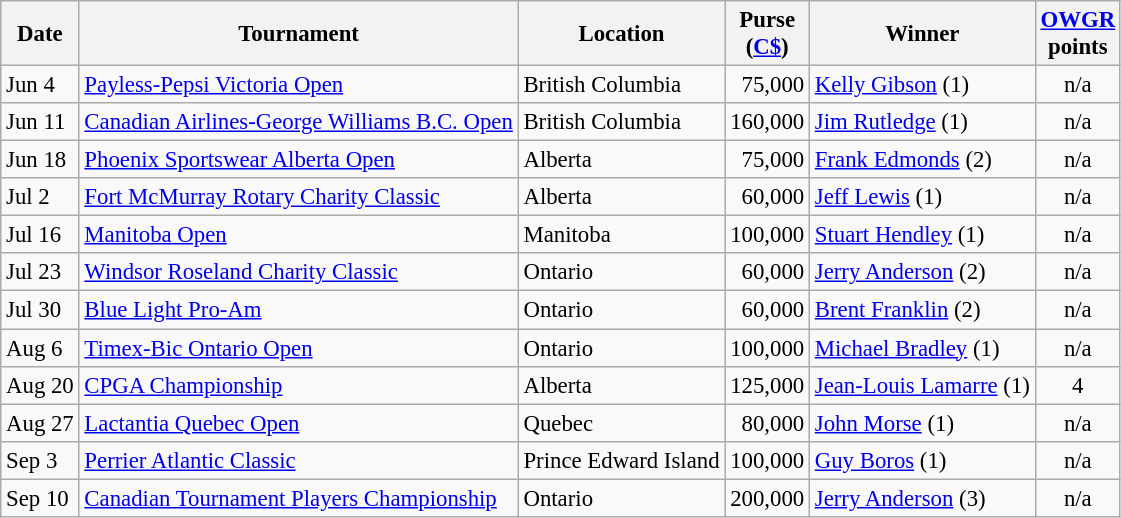<table class="wikitable" style="font-size:95%">
<tr>
<th>Date</th>
<th>Tournament</th>
<th>Location</th>
<th>Purse<br>(<a href='#'>C$</a>)</th>
<th>Winner</th>
<th><a href='#'>OWGR</a><br>points</th>
</tr>
<tr>
<td>Jun 4</td>
<td><a href='#'>Payless-Pepsi Victoria Open</a></td>
<td>British Columbia</td>
<td align=right>75,000</td>
<td> <a href='#'>Kelly Gibson</a> (1)</td>
<td align=center>n/a</td>
</tr>
<tr>
<td>Jun 11</td>
<td><a href='#'>Canadian Airlines-George Williams B.C. Open</a></td>
<td>British Columbia</td>
<td align=right>160,000</td>
<td> <a href='#'>Jim Rutledge</a> (1)</td>
<td align=center>n/a</td>
</tr>
<tr>
<td>Jun 18</td>
<td><a href='#'>Phoenix Sportswear Alberta Open</a></td>
<td>Alberta</td>
<td align=right>75,000</td>
<td> <a href='#'>Frank Edmonds</a> (2)</td>
<td align=center>n/a</td>
</tr>
<tr>
<td>Jul 2</td>
<td><a href='#'>Fort McMurray Rotary Charity Classic</a></td>
<td>Alberta</td>
<td align=right>60,000</td>
<td> <a href='#'>Jeff Lewis</a> (1)</td>
<td align=center>n/a</td>
</tr>
<tr>
<td>Jul 16</td>
<td><a href='#'>Manitoba Open</a></td>
<td>Manitoba</td>
<td align=right>100,000</td>
<td> <a href='#'>Stuart Hendley</a> (1)</td>
<td align=center>n/a</td>
</tr>
<tr>
<td>Jul 23</td>
<td><a href='#'>Windsor Roseland Charity Classic</a></td>
<td>Ontario</td>
<td align=right>60,000</td>
<td> <a href='#'>Jerry Anderson</a> (2)</td>
<td align=center>n/a</td>
</tr>
<tr>
<td>Jul 30</td>
<td><a href='#'>Blue Light Pro-Am</a></td>
<td>Ontario</td>
<td align=right>60,000</td>
<td> <a href='#'>Brent Franklin</a> (2)</td>
<td align=center>n/a</td>
</tr>
<tr>
<td>Aug 6</td>
<td><a href='#'>Timex-Bic Ontario Open</a></td>
<td>Ontario</td>
<td align=right>100,000</td>
<td> <a href='#'>Michael Bradley</a> (1)</td>
<td align=center>n/a</td>
</tr>
<tr>
<td>Aug 20</td>
<td><a href='#'>CPGA Championship</a></td>
<td>Alberta</td>
<td align=right>125,000</td>
<td> <a href='#'>Jean-Louis Lamarre</a> (1)</td>
<td align=center>4</td>
</tr>
<tr>
<td>Aug 27</td>
<td><a href='#'>Lactantia Quebec Open</a></td>
<td>Quebec</td>
<td align=right>80,000</td>
<td> <a href='#'>John Morse</a> (1)</td>
<td align=center>n/a</td>
</tr>
<tr>
<td>Sep 3</td>
<td><a href='#'>Perrier Atlantic Classic</a></td>
<td>Prince Edward Island</td>
<td align=right>100,000</td>
<td> <a href='#'>Guy Boros</a> (1)</td>
<td align=center>n/a</td>
</tr>
<tr>
<td>Sep 10</td>
<td><a href='#'>Canadian Tournament Players Championship</a></td>
<td>Ontario</td>
<td align=right>200,000</td>
<td> <a href='#'>Jerry Anderson</a> (3)</td>
<td align=center>n/a</td>
</tr>
</table>
